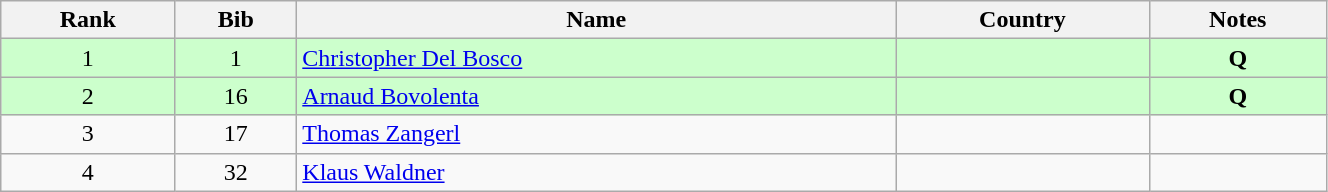<table class="wikitable" style="text-align:center;" width=70%>
<tr>
<th>Rank</th>
<th>Bib</th>
<th>Name</th>
<th>Country</th>
<th>Notes</th>
</tr>
<tr bgcolor="#ccffcc">
<td>1</td>
<td>1</td>
<td align=left><a href='#'>Christopher Del Bosco</a></td>
<td align=left></td>
<td><strong>Q</strong></td>
</tr>
<tr bgcolor="#ccffcc">
<td>2</td>
<td>16</td>
<td align=left><a href='#'>Arnaud Bovolenta</a></td>
<td align=left></td>
<td><strong>Q</strong></td>
</tr>
<tr>
<td>3</td>
<td>17</td>
<td align=left><a href='#'>Thomas Zangerl</a></td>
<td align=left></td>
<td></td>
</tr>
<tr>
<td>4</td>
<td>32</td>
<td align=left><a href='#'>Klaus Waldner</a></td>
<td align=left></td>
<td></td>
</tr>
</table>
